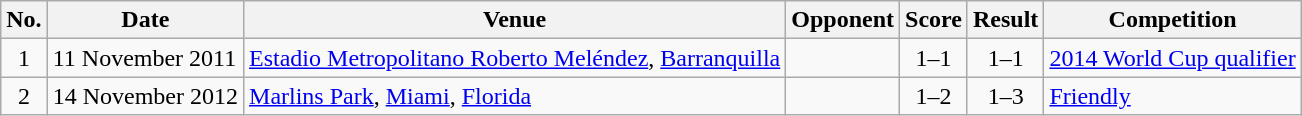<table class="wikitable sortable">
<tr>
<th scope="col">No.</th>
<th scope="col">Date</th>
<th scope="col">Venue</th>
<th scope="col">Opponent</th>
<th scope="col">Score</th>
<th scope="col">Result</th>
<th scope="col">Competition</th>
</tr>
<tr>
<td align="center">1</td>
<td>11 November 2011</td>
<td><a href='#'>Estadio Metropolitano Roberto Meléndez</a>, <a href='#'>Barranquilla</a></td>
<td></td>
<td align="center">1–1</td>
<td align="center">1–1</td>
<td><a href='#'>2014 World Cup qualifier</a></td>
</tr>
<tr>
<td align="center">2</td>
<td>14 November 2012</td>
<td><a href='#'>Marlins Park</a>, <a href='#'>Miami</a>, <a href='#'>Florida</a></td>
<td></td>
<td align="center">1–2</td>
<td align="center">1–3</td>
<td><a href='#'>Friendly</a></td>
</tr>
</table>
